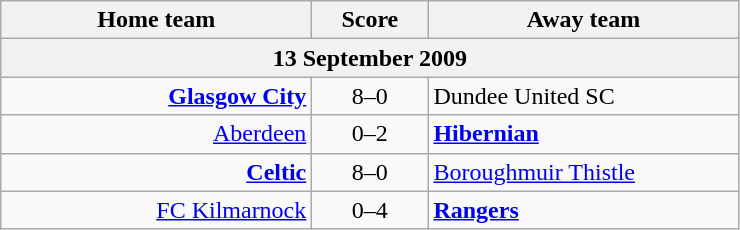<table class="wikitable" style="border-collapse: collapse;">
<tr>
<th align="right" width="200">Home team</th>
<th align="center" width="70">Score</th>
<th align="left" width="200">Away team</th>
</tr>
<tr>
<th colspan="3" align="center">13 September 2009</th>
</tr>
<tr>
<td style="text-align:right;"><strong><a href='#'>Glasgow City</a></strong></td>
<td style="text-align:center;">8–0</td>
<td style="text-align:left;">Dundee United SC</td>
</tr>
<tr>
<td style="text-align:right;"><a href='#'>Aberdeen</a></td>
<td style="text-align:center;">0–2</td>
<td style="text-align:left;"><strong><a href='#'>Hibernian</a></strong></td>
</tr>
<tr>
<td style="text-align:right;"><strong><a href='#'>Celtic</a></strong></td>
<td style="text-align:center;">8–0</td>
<td style="text-align:left;"><a href='#'>Boroughmuir Thistle</a></td>
</tr>
<tr>
<td style="text-align:right;"><a href='#'>FC Kilmarnock</a></td>
<td style="text-align:center;">0–4</td>
<td style="text-align:left;"><strong><a href='#'>Rangers</a></strong></td>
</tr>
</table>
